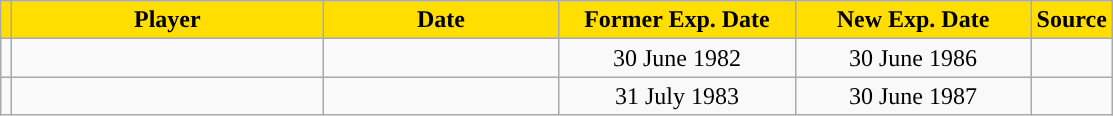<table class="wikitable sortable">
<tr>
<th style="background:#FFDE00"></th>
<th width=200 style="background:#FFDE00">Player</th>
<th width=150 style="background:#FFDE00">Date</th>
<th width=150 style="background:#FFDE00">Former Exp. Date</th>
<th width=150 style="background:#FFDE00">New Exp. Date</th>
<th style="background:#FFDE00">Source</th>
</tr>
<tr>
<td align=center></td>
<td></td>
<td align=center></td>
<td align=center>30 June 1982</td>
<td align=center>30 June 1986</td>
<td align=center></td>
</tr>
<tr>
<td align=center></td>
<td></td>
<td align=center></td>
<td align=center>31 July 1983</td>
<td align=center>30 June 1987</td>
<td align=center></td>
</tr>
</table>
